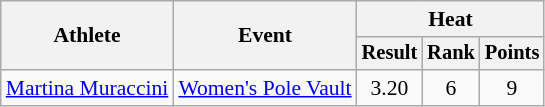<table class="wikitable" style="font-size:90%">
<tr>
<th rowspan="2">Athlete</th>
<th rowspan="2">Event</th>
<th colspan="3">Heat</th>
</tr>
<tr style="font-size:95%">
<th>Result</th>
<th>Rank</th>
<th>Points</th>
</tr>
<tr align=center>
<td align=left><a href='#'>Martina Muraccini</a></td>
<td align=left><a href='#'>Women's Pole Vault</a></td>
<td>3.20</td>
<td>6</td>
<td>9</td>
</tr>
</table>
